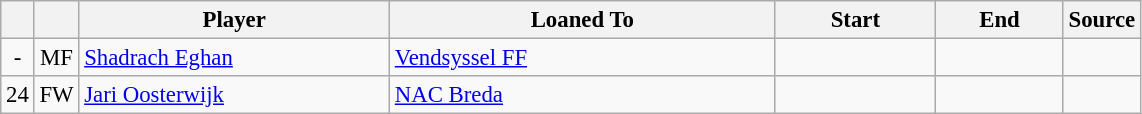<table class="wikitable plainrowheaders sortable" style="font-size:95%">
<tr>
<th></th>
<th></th>
<th scope="col" style="width:200px;"><strong>Player</strong></th>
<th scope="col" style="width:250px;"><strong>Loaned To</strong></th>
<th scope="col" style="width:100px;"><strong>Start</strong></th>
<th scope="col" style="width:78px;"><strong>End</strong></th>
<th><strong>Source</strong></th>
</tr>
<tr>
<td align=center>-</td>
<td align="center">MF</td>
<td> <a href='#'>Shadrach Eghan</a></td>
<td> <a href='#'>Vendsyssel FF</a></td>
<td align=center></td>
<td align=center></td>
<td align="center"></td>
</tr>
<tr>
<td align=center>24</td>
<td align="center">FW</td>
<td> <a href='#'>Jari Oosterwijk</a></td>
<td> <a href='#'>NAC Breda</a></td>
<td align=center></td>
<td align=center></td>
<td align="center"></td>
</tr>
</table>
